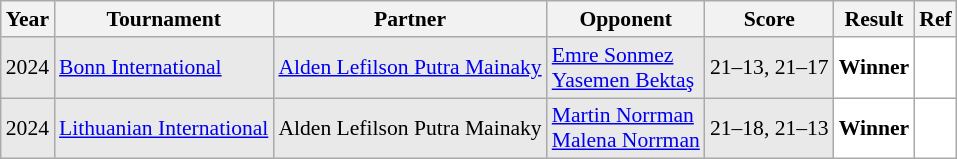<table class="sortable wikitable" style="font-size: 90%;">
<tr>
<th>Year</th>
<th>Tournament</th>
<th>Partner</th>
<th>Opponent</th>
<th>Score</th>
<th>Result</th>
<th>Ref</th>
</tr>
<tr style="background:#E9E9E9">
<td align="center">2024</td>
<td align="left"><a href='#'>Bonn International</a></td>
<td align="left"> <a href='#'>Alden Lefilson Putra Mainaky</a></td>
<td align="left"> <a href='#'>Emre Sonmez</a><br> <a href='#'>Yasemen Bektaş</a></td>
<td align="left">21–13, 21–17</td>
<td style="text-align:left; background:white"> <strong>Winner</strong></td>
<td style="text-align:center; background:white"></td>
</tr>
<tr style="background:#E9E9E9">
<td align="center">2024</td>
<td align="left"><a href='#'>Lithuanian International</a></td>
<td align="left"> Alden Lefilson Putra Mainaky</td>
<td align="left"> <a href='#'>Martin Norrman</a><br> <a href='#'>Malena Norrman</a></td>
<td align="left">21–18, 21–13</td>
<td style="text-align:left; background:white"> <strong>Winner</strong></td>
<td style="text-align:center; background:white"></td>
</tr>
</table>
